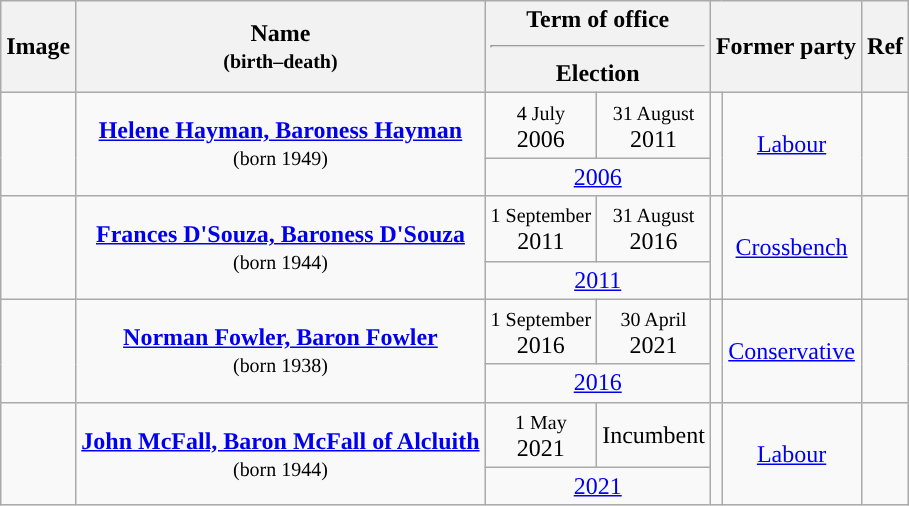<table class="wikitable" style="text-align:Center; white-space: nowrap">
<tr>
<th>Image</th>
<th>Name<br><small>(birth–death)</small></th>
<th colspan=2>Term of office<hr>Election</th>
<th colspan=2>Former party</th>
<th><abbr>Ref</abbr></th>
</tr>
<tr>
<td rowspan=2></td>
<td rowspan=2><strong><a href='#'>Helene Hayman, Baroness Hayman</a></strong><br><small>(born 1949)</small></td>
<td><small>4 July</small><br>2006</td>
<td><small>31 August</small><br>2011</td>
<td rowspan=2 style="background-color: "></td>
<td rowspan=2><a href='#'>Labour</a></td>
<td rowspan=2></td>
</tr>
<tr>
<td colspan=2><a href='#'>2006</a></td>
</tr>
<tr>
<td rowspan=2></td>
<td rowspan=2><strong><a href='#'>Frances D'Souza, Baroness D'Souza</a></strong><br><small>(born 1944)</small></td>
<td><small>1 September</small><br>2011</td>
<td><small>31 August</small><br>2016</td>
<td rowspan=2 style="background-color: "></td>
<td rowspan=2><a href='#'>Crossbench</a></td>
<td rowspan=2></td>
</tr>
<tr>
<td colspan=2><a href='#'>2011</a></td>
</tr>
<tr>
<td rowspan=2></td>
<td rowspan=2><strong><a href='#'>Norman Fowler, Baron Fowler</a></strong><br><small>(born 1938)</small></td>
<td><small>1 September</small><br>2016</td>
<td><small>30 April</small><br>2021</td>
<td rowspan=2 style="background-color: "></td>
<td rowspan=2><a href='#'>Conservative</a></td>
<td rowspan=2></td>
</tr>
<tr>
<td colspan=2><a href='#'>2016</a></td>
</tr>
<tr>
<td rowspan=2></td>
<td rowspan=2><strong><a href='#'>John McFall, Baron McFall of Alcluith</a></strong><br><small>(born 1944)</small></td>
<td><small>1 May</small><br>2021</td>
<td>Incumbent</td>
<td rowspan=2 style="background-color: "></td>
<td rowspan=2><a href='#'>Labour</a></td>
<td rowspan=2></td>
</tr>
<tr>
<td colspan=2><a href='#'>2021</a></td>
</tr>
</table>
